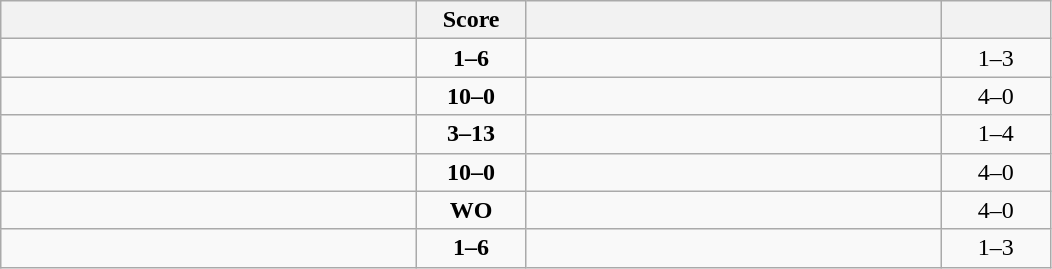<table class="wikitable" style="text-align: center; ">
<tr>
<th align="right" width="270"></th>
<th width="65">Score</th>
<th align="left" width="270"></th>
<th width="65"></th>
</tr>
<tr>
<td align="left"></td>
<td><strong>1–6</strong></td>
<td align="left"><strong></strong></td>
<td>1–3 <strong></strong></td>
</tr>
<tr>
<td align="left"><strong></strong></td>
<td><strong>10–0</strong></td>
<td align="left"></td>
<td>4–0 <strong></strong></td>
</tr>
<tr>
<td align="left"></td>
<td><strong>3–13</strong></td>
<td align="left"><strong></strong></td>
<td>1–4 <strong></strong></td>
</tr>
<tr>
<td align="left"><strong></strong></td>
<td><strong>10–0</strong></td>
<td align="left"></td>
<td>4–0 <strong></strong></td>
</tr>
<tr>
<td align="left"><strong></strong></td>
<td><strong>WO</strong></td>
<td align="left"></td>
<td>4–0 <strong></strong></td>
</tr>
<tr>
<td align="left"></td>
<td><strong>1–6</strong></td>
<td align="left"><strong></strong></td>
<td>1–3 <strong></strong></td>
</tr>
</table>
